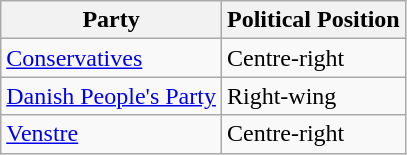<table class="wikitable mw-collapsible mw-collapsed">
<tr>
<th>Party</th>
<th>Political Position</th>
</tr>
<tr>
<td><a href='#'>Conservatives</a></td>
<td>Centre-right</td>
</tr>
<tr>
<td><a href='#'>Danish People's Party</a></td>
<td>Right-wing</td>
</tr>
<tr>
<td><a href='#'>Venstre</a></td>
<td>Centre-right</td>
</tr>
</table>
